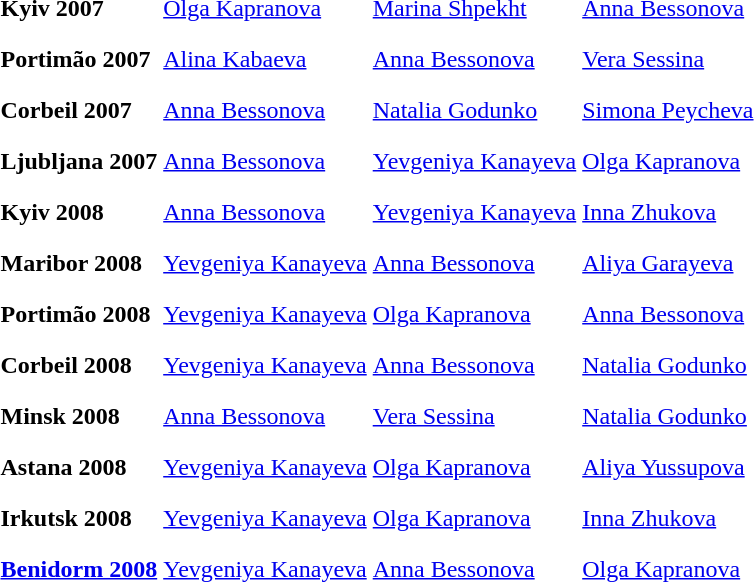<table>
<tr>
<th scope=row style="text-align:left">Kyiv 2007 </th>
<td style="height:30px;"> <a href='#'>Olga Kapranova</a></td>
<td style="height:30px;"> <a href='#'>Marina Shpekht</a></td>
<td style="height:30px;"> <a href='#'>Anna Bessonova</a></td>
</tr>
<tr>
<th scope=row style="text-align:left">Portimão 2007 </th>
<td style="height:30px;"> <a href='#'>Alina Kabaeva</a></td>
<td style="height:30px;"> <a href='#'>Anna Bessonova</a></td>
<td style="height:30px;"> <a href='#'>Vera Sessina</a></td>
</tr>
<tr>
<th scope=row style="text-align:left">Corbeil 2007 </th>
<td style="height:30px;"> <a href='#'>Anna Bessonova</a></td>
<td style="height:30px;"> <a href='#'>Natalia Godunko</a></td>
<td style="height:30px;"> <a href='#'>Simona Peycheva</a></td>
</tr>
<tr>
<th scope=row style="text-align:left">Ljubljana 2007 </th>
<td style="height:30px;"> <a href='#'>Anna Bessonova</a></td>
<td style="height:30px;"> <a href='#'>Yevgeniya Kanayeva</a></td>
<td style="height:30px;"> <a href='#'>Olga Kapranova</a></td>
</tr>
<tr>
<th scope=row style="text-align:left">Kyiv 2008 </th>
<td style="height:30px;"> <a href='#'>Anna Bessonova</a></td>
<td style="height:30px;"> <a href='#'>Yevgeniya Kanayeva</a></td>
<td style="height:30px;"> <a href='#'>Inna Zhukova</a></td>
</tr>
<tr>
<th scope=row style="text-align:left">Maribor 2008 </th>
<td style="height:30px;"> <a href='#'>Yevgeniya Kanayeva</a></td>
<td style="height:30px;"> <a href='#'>Anna Bessonova</a></td>
<td style="height:30px;"> <a href='#'>Aliya Garayeva</a></td>
</tr>
<tr>
<th scope=row style="text-align:left">Portimão 2008 </th>
<td style="height:30px;"> <a href='#'>Yevgeniya Kanayeva</a></td>
<td style="height:30px;"> <a href='#'>Olga Kapranova</a></td>
<td style="height:30px;"> <a href='#'>Anna Bessonova</a></td>
</tr>
<tr>
<th scope=row style="text-align:left">Corbeil 2008 </th>
<td style="height:30px;"> <a href='#'>Yevgeniya Kanayeva</a></td>
<td style="height:30px;"> <a href='#'>Anna Bessonova</a></td>
<td style="height:30px;"> <a href='#'>Natalia Godunko</a></td>
</tr>
<tr>
<th scope=row style="text-align:left">Minsk 2008 </th>
<td style="height:30px;"> <a href='#'>Anna Bessonova</a></td>
<td style="height:30px;"> <a href='#'>Vera Sessina</a></td>
<td style="height:30px;"> <a href='#'>Natalia Godunko</a></td>
</tr>
<tr>
<th scope=row style="text-align:left">Astana 2008 </th>
<td style="height:30px;"> <a href='#'>Yevgeniya Kanayeva</a></td>
<td style="height:30px;"> <a href='#'>Olga Kapranova</a></td>
<td style="height:30px;"> <a href='#'>Aliya Yussupova</a></td>
</tr>
<tr>
<th scope=row style="text-align:left">Irkutsk 2008 </th>
<td style="height:30px;"> <a href='#'>Yevgeniya Kanayeva</a></td>
<td style="height:30px;"> <a href='#'>Olga Kapranova</a></td>
<td style="height:30px;"> <a href='#'>Inna Zhukova</a></td>
</tr>
<tr>
<th scope=row style="text-align:left"><a href='#'>Benidorm 2008</a></th>
<td style="height:30px;"> <a href='#'>Yevgeniya Kanayeva</a></td>
<td style="height:30px;"> <a href='#'>Anna Bessonova</a></td>
<td style="height:30px;"> <a href='#'>Olga Kapranova</a></td>
</tr>
</table>
